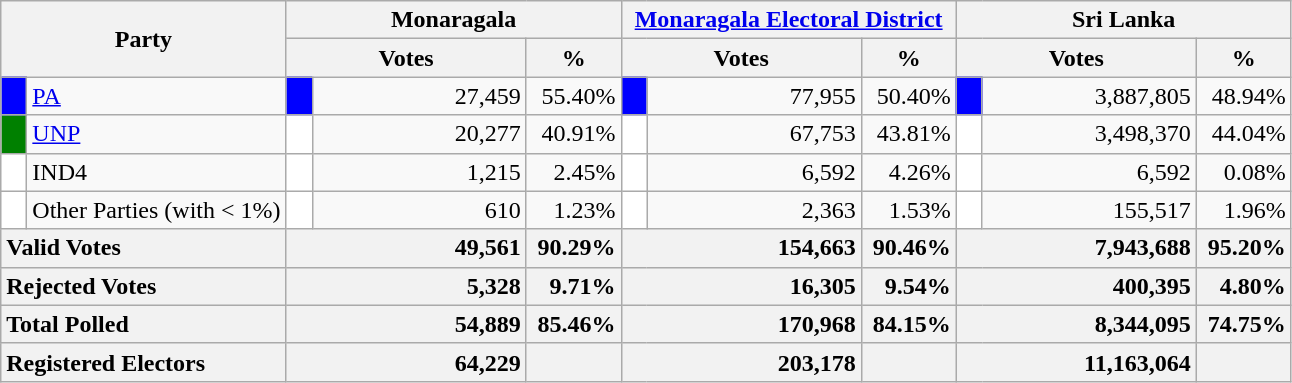<table class="wikitable">
<tr>
<th colspan="2" width="144px"rowspan="2">Party</th>
<th colspan="3" width="216px">Monaragala</th>
<th colspan="3" width="216px"><a href='#'>Monaragala Electoral District</a></th>
<th colspan="3" width="216px">Sri Lanka</th>
</tr>
<tr>
<th colspan="2" width="144px">Votes</th>
<th>%</th>
<th colspan="2" width="144px">Votes</th>
<th>%</th>
<th colspan="2" width="144px">Votes</th>
<th>%</th>
</tr>
<tr>
<td style="background-color:blue;" width="10px"></td>
<td style="text-align:left;"><a href='#'>PA</a></td>
<td style="background-color:blue;" width="10px"></td>
<td style="text-align:right;">27,459</td>
<td style="text-align:right;">55.40%</td>
<td style="background-color:blue;" width="10px"></td>
<td style="text-align:right;">77,955</td>
<td style="text-align:right;">50.40%</td>
<td style="background-color:blue;" width="10px"></td>
<td style="text-align:right;">3,887,805</td>
<td style="text-align:right;">48.94%</td>
</tr>
<tr>
<td style="background-color:green;" width="10px"></td>
<td style="text-align:left;"><a href='#'>UNP</a></td>
<td style="background-color:white;" width="10px"></td>
<td style="text-align:right;">20,277</td>
<td style="text-align:right;">40.91%</td>
<td style="background-color:white;" width="10px"></td>
<td style="text-align:right;">67,753</td>
<td style="text-align:right;">43.81%</td>
<td style="background-color:white;" width="10px"></td>
<td style="text-align:right;">3,498,370</td>
<td style="text-align:right;">44.04%</td>
</tr>
<tr>
<td style="background-color:white;" width="10px"></td>
<td style="text-align:left;">IND4</td>
<td style="background-color:white;" width="10px"></td>
<td style="text-align:right;">1,215</td>
<td style="text-align:right;">2.45%</td>
<td style="background-color:white;" width="10px"></td>
<td style="text-align:right;">6,592</td>
<td style="text-align:right;">4.26%</td>
<td style="background-color:white;" width="10px"></td>
<td style="text-align:right;">6,592</td>
<td style="text-align:right;">0.08%</td>
</tr>
<tr>
<td style="background-color:white;" width="10px"></td>
<td style="text-align:left;">Other Parties (with < 1%)</td>
<td style="background-color:white;" width="10px"></td>
<td style="text-align:right;">610</td>
<td style="text-align:right;">1.23%</td>
<td style="background-color:white;" width="10px"></td>
<td style="text-align:right;">2,363</td>
<td style="text-align:right;">1.53%</td>
<td style="background-color:white;" width="10px"></td>
<td style="text-align:right;">155,517</td>
<td style="text-align:right;">1.96%</td>
</tr>
<tr>
<th colspan="2" width="144px"style="text-align:left;">Valid Votes</th>
<th style="text-align:right;"colspan="2" width="144px">49,561</th>
<th style="text-align:right;">90.29%</th>
<th style="text-align:right;"colspan="2" width="144px">154,663</th>
<th style="text-align:right;">90.46%</th>
<th style="text-align:right;"colspan="2" width="144px">7,943,688</th>
<th style="text-align:right;">95.20%</th>
</tr>
<tr>
<th colspan="2" width="144px"style="text-align:left;">Rejected Votes</th>
<th style="text-align:right;"colspan="2" width="144px">5,328</th>
<th style="text-align:right;">9.71%</th>
<th style="text-align:right;"colspan="2" width="144px">16,305</th>
<th style="text-align:right;">9.54%</th>
<th style="text-align:right;"colspan="2" width="144px">400,395</th>
<th style="text-align:right;">4.80%</th>
</tr>
<tr>
<th colspan="2" width="144px"style="text-align:left;">Total Polled</th>
<th style="text-align:right;"colspan="2" width="144px">54,889</th>
<th style="text-align:right;">85.46%</th>
<th style="text-align:right;"colspan="2" width="144px">170,968</th>
<th style="text-align:right;">84.15%</th>
<th style="text-align:right;"colspan="2" width="144px">8,344,095</th>
<th style="text-align:right;">74.75%</th>
</tr>
<tr>
<th colspan="2" width="144px"style="text-align:left;">Registered Electors</th>
<th style="text-align:right;"colspan="2" width="144px">64,229</th>
<th></th>
<th style="text-align:right;"colspan="2" width="144px">203,178</th>
<th></th>
<th style="text-align:right;"colspan="2" width="144px">11,163,064</th>
<th></th>
</tr>
</table>
